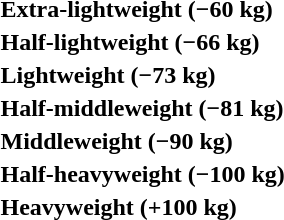<table>
<tr>
<th rowspan=2 style="text-align:left;">Extra-lightweight (−60 kg)</th>
<td rowspan=2></td>
<td rowspan=2></td>
<td></td>
</tr>
<tr>
<td></td>
</tr>
<tr>
<th rowspan=2 style="text-align:left;">Half-lightweight (−66 kg)</th>
<td rowspan=2></td>
<td rowspan=2></td>
<td></td>
</tr>
<tr>
<td></td>
</tr>
<tr>
<th rowspan=2 style="text-align:left;">Lightweight (−73 kg)</th>
<td rowspan=2></td>
<td rowspan=2></td>
<td></td>
</tr>
<tr>
<td></td>
</tr>
<tr>
<th rowspan=2 style="text-align:left;">Half-middleweight (−81 kg)</th>
<td rowspan=2></td>
<td rowspan=2></td>
<td></td>
</tr>
<tr>
<td></td>
</tr>
<tr>
<th rowspan=2 style="text-align:left;">Middleweight (−90 kg)</th>
<td rowspan=2></td>
<td rowspan=2></td>
<td></td>
</tr>
<tr>
<td></td>
</tr>
<tr>
<th rowspan=2 style="text-align:left;">Half-heavyweight (−100 kg)</th>
<td rowspan=2></td>
<td rowspan=2></td>
<td></td>
</tr>
<tr>
<td></td>
</tr>
<tr>
<th rowspan=2 style="text-align:left;">Heavyweight (+100 kg)</th>
<td rowspan=2></td>
<td rowspan=2></td>
<td></td>
</tr>
<tr>
<td></td>
</tr>
</table>
